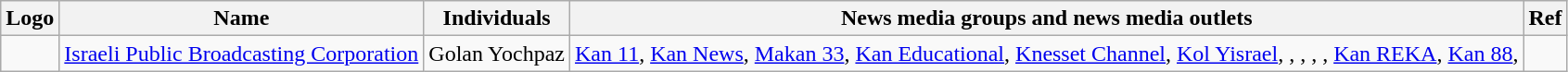<table class="wikitable">
<tr>
<th>Logo</th>
<th>Name</th>
<th>Individuals</th>
<th>News media groups and news media outlets</th>
<th>Ref</th>
</tr>
<tr>
<td></td>
<td><a href='#'>Israeli Public Broadcasting Corporation</a></td>
<td>Golan Yochpaz</td>
<td><a href='#'>Kan 11</a>, <a href='#'>Kan News</a>, <a href='#'>Makan 33</a>, <a href='#'>Kan Educational</a>, <a href='#'>Knesset Channel</a>, <a href='#'>Kol Yisrael</a>, ,  , , , <a href='#'>Kan REKA</a>, <a href='#'>Kan 88</a>, </td>
<td></td>
</tr>
</table>
